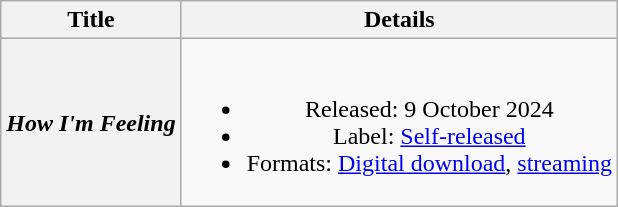<table class="wikitable plainrowheaders" style="text-align:center;" border="1">
<tr>
<th scope="col">Title</th>
<th scope="col">Details</th>
</tr>
<tr>
<th scope="row"><em>How I'm Feeling</em></th>
<td><br><ul><li>Released: 9 October 2024</li><li>Label: <a href='#'>Self-released</a></li><li>Formats: <a href='#'>Digital download</a>, <a href='#'>streaming</a></li></ul></td>
</tr>
</table>
